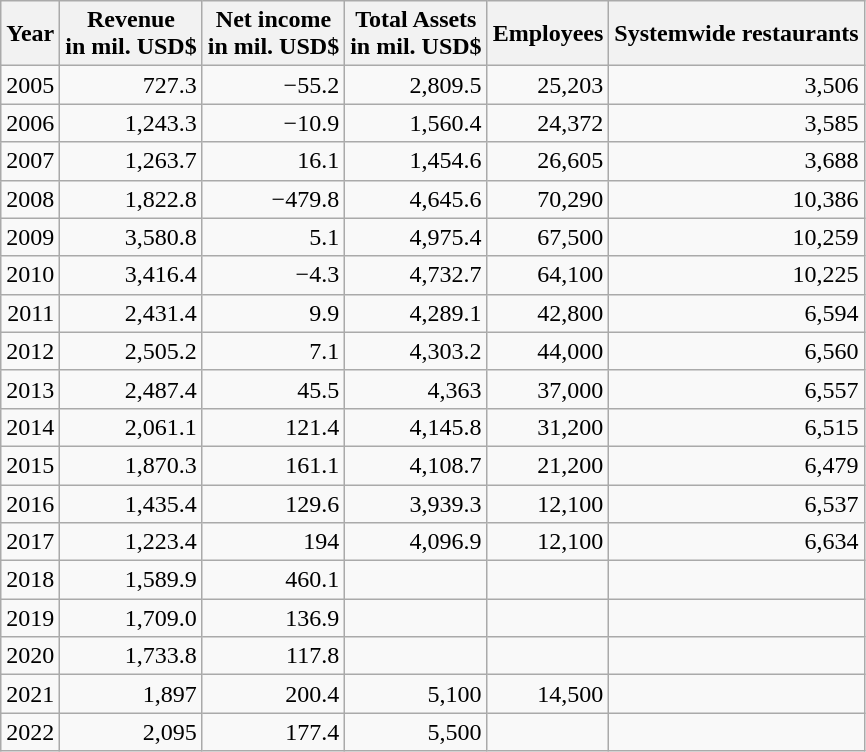<table class="wikitable float-left" style="text-align: right;">
<tr>
<th>Year</th>
<th>Revenue<br>in mil. USD$</th>
<th>Net income<br>in mil. USD$</th>
<th>Total Assets<br>in mil. USD$</th>
<th>Employees</th>
<th>Systemwide restaurants</th>
</tr>
<tr>
<td>2005</td>
<td>727.3</td>
<td>−55.2</td>
<td>2,809.5</td>
<td>25,203</td>
<td>3,506</td>
</tr>
<tr>
<td>2006</td>
<td>1,243.3</td>
<td>−10.9</td>
<td>1,560.4</td>
<td>24,372</td>
<td>3,585</td>
</tr>
<tr>
<td>2007</td>
<td>1,263.7</td>
<td>16.1</td>
<td>1,454.6</td>
<td>26,605</td>
<td>3,688</td>
</tr>
<tr>
<td>2008</td>
<td>1,822.8</td>
<td>−479.8</td>
<td>4,645.6</td>
<td>70,290</td>
<td>10,386</td>
</tr>
<tr>
<td>2009</td>
<td>3,580.8</td>
<td>5.1</td>
<td>4,975.4</td>
<td>67,500</td>
<td>10,259</td>
</tr>
<tr>
<td>2010</td>
<td>3,416.4</td>
<td>−4.3</td>
<td>4,732.7</td>
<td>64,100</td>
<td>10,225</td>
</tr>
<tr>
<td>2011</td>
<td>2,431.4</td>
<td>9.9</td>
<td>4,289.1</td>
<td>42,800</td>
<td>6,594</td>
</tr>
<tr>
<td>2012</td>
<td>2,505.2</td>
<td>7.1</td>
<td>4,303.2</td>
<td>44,000</td>
<td>6,560</td>
</tr>
<tr>
<td>2013</td>
<td>2,487.4</td>
<td>45.5</td>
<td>4,363</td>
<td>37,000</td>
<td>6,557</td>
</tr>
<tr>
<td>2014</td>
<td>2,061.1</td>
<td>121.4</td>
<td>4,145.8</td>
<td>31,200</td>
<td>6,515</td>
</tr>
<tr>
<td>2015</td>
<td>1,870.3</td>
<td>161.1</td>
<td>4,108.7</td>
<td>21,200</td>
<td>6,479</td>
</tr>
<tr>
<td>2016</td>
<td>1,435.4</td>
<td>129.6</td>
<td>3,939.3</td>
<td>12,100</td>
<td>6,537</td>
</tr>
<tr>
<td>2017</td>
<td>1,223.4</td>
<td>194</td>
<td>4,096.9</td>
<td>12,100</td>
<td>6,634</td>
</tr>
<tr>
<td>2018</td>
<td>1,589.9</td>
<td>460.1</td>
<td></td>
<td></td>
<td></td>
</tr>
<tr>
<td>2019</td>
<td>1,709.0</td>
<td>136.9</td>
<td></td>
<td></td>
<td></td>
</tr>
<tr>
<td>2020</td>
<td>1,733.8</td>
<td>117.8</td>
<td></td>
<td></td>
<td></td>
</tr>
<tr>
<td>2021</td>
<td>1,897</td>
<td>200.4</td>
<td>5,100</td>
<td>14,500</td>
<td></td>
</tr>
<tr>
<td>2022</td>
<td>2,095</td>
<td>177.4</td>
<td>5,500</td>
<td></td>
<td></td>
</tr>
</table>
